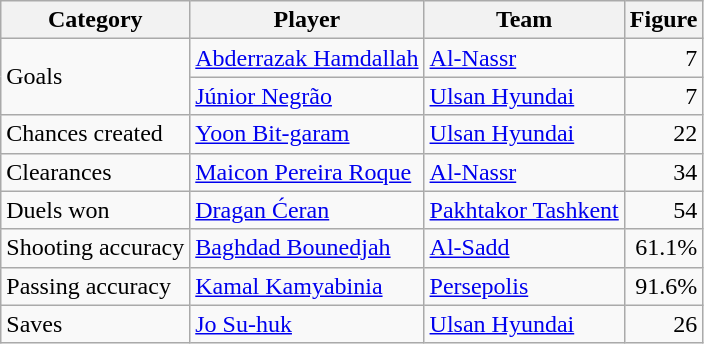<table class="wikitable">
<tr>
<th>Category</th>
<th>Player</th>
<th>Team</th>
<th>Figure</th>
</tr>
<tr>
<td rowspan="2">Goals</td>
<td> <a href='#'>Abderrazak Hamdallah</a></td>
<td> <a href='#'>Al-Nassr</a></td>
<td align="right">7</td>
</tr>
<tr>
<td> <a href='#'>Júnior Negrão</a></td>
<td> <a href='#'>Ulsan Hyundai</a></td>
<td align="right">7</td>
</tr>
<tr>
<td>Chances created</td>
<td> <a href='#'>Yoon Bit-garam</a></td>
<td> <a href='#'>Ulsan Hyundai</a></td>
<td align="right">22</td>
</tr>
<tr>
<td>Clearances</td>
<td> <a href='#'>Maicon Pereira Roque</a></td>
<td> <a href='#'>Al-Nassr</a></td>
<td align="right">34</td>
</tr>
<tr>
<td>Duels won</td>
<td> <a href='#'>Dragan Ćeran</a></td>
<td> <a href='#'>Pakhtakor Tashkent</a></td>
<td align="right">54</td>
</tr>
<tr>
<td>Shooting accuracy</td>
<td> <a href='#'>Baghdad Bounedjah</a></td>
<td align=left> <a href='#'>Al-Sadd</a></td>
<td align="right">61.1%</td>
</tr>
<tr>
<td>Passing accuracy</td>
<td> <a href='#'>Kamal Kamyabinia</a></td>
<td> <a href='#'>Persepolis</a></td>
<td align="right">91.6%</td>
</tr>
<tr>
<td>Saves</td>
<td> <a href='#'>Jo Su-huk</a></td>
<td> <a href='#'>Ulsan Hyundai</a></td>
<td align="right">26</td>
</tr>
</table>
